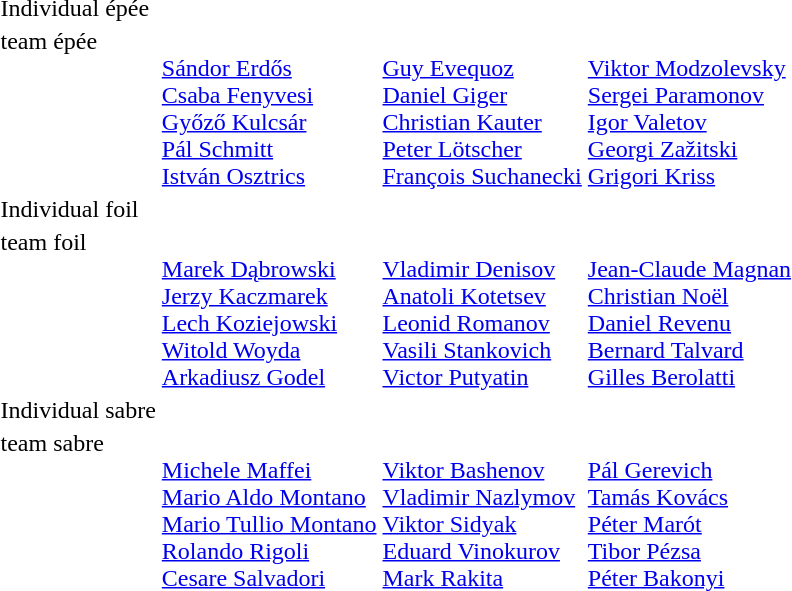<table>
<tr>
<td>Individual épée<br></td>
<td></td>
<td></td>
<td></td>
</tr>
<tr valign="top">
<td>team épée<br></td>
<td valign=top><br><a href='#'>Sándor Erdős</a><br><a href='#'>Csaba Fenyvesi</a><br><a href='#'>Győző Kulcsár</a><br><a href='#'>Pál Schmitt</a><br><a href='#'>István Osztrics</a></td>
<td valign=top><br><a href='#'>Guy Evequoz</a><br><a href='#'>Daniel Giger</a><br><a href='#'>Christian Kauter</a><br><a href='#'>Peter Lötscher</a><br><a href='#'>François Suchanecki</a></td>
<td valign=top><br><a href='#'>Viktor Modzolevsky</a><br><a href='#'>Sergei Paramonov</a><br><a href='#'>Igor Valetov</a><br><a href='#'>Georgi Zažitski</a><br><a href='#'>Grigori Kriss</a></td>
</tr>
<tr>
<td>Individual foil<br></td>
<td></td>
<td></td>
<td></td>
</tr>
<tr valign="top">
<td>team foil<br></td>
<td valign=top><br><a href='#'>Marek Dąbrowski</a><br><a href='#'>Jerzy Kaczmarek</a><br><a href='#'>Lech Koziejowski</a><br><a href='#'>Witold Woyda</a><br><a href='#'>Arkadiusz Godel</a></td>
<td valign=top><br><a href='#'>Vladimir Denisov</a><br><a href='#'>Anatoli Kotetsev</a><br><a href='#'>Leonid Romanov</a><br><a href='#'>Vasili Stankovich</a><br><a href='#'>Victor Putyatin</a></td>
<td valign=top><br><a href='#'>Jean-Claude Magnan</a><br><a href='#'>Christian Noël</a><br><a href='#'>Daniel Revenu</a><br><a href='#'>Bernard Talvard</a><br><a href='#'>Gilles Berolatti</a></td>
</tr>
<tr>
<td>Individual sabre<br></td>
<td></td>
<td></td>
<td></td>
</tr>
<tr valign="top">
<td>team sabre<br></td>
<td valign=top><br><a href='#'>Michele Maffei</a><br><a href='#'>Mario Aldo Montano</a><br><a href='#'>Mario Tullio Montano</a><br><a href='#'>Rolando Rigoli</a><br><a href='#'>Cesare Salvadori</a></td>
<td valign=top><br><a href='#'>Viktor Bashenov</a><br><a href='#'>Vladimir Nazlymov</a><br><a href='#'>Viktor Sidyak</a><br><a href='#'>Eduard Vinokurov</a><br><a href='#'>Mark Rakita</a></td>
<td valign=top><br><a href='#'>Pál Gerevich</a><br><a href='#'>Tamás Kovács</a><br><a href='#'>Péter Marót</a><br><a href='#'>Tibor Pézsa</a><br><a href='#'>Péter Bakonyi</a></td>
</tr>
<tr>
</tr>
</table>
